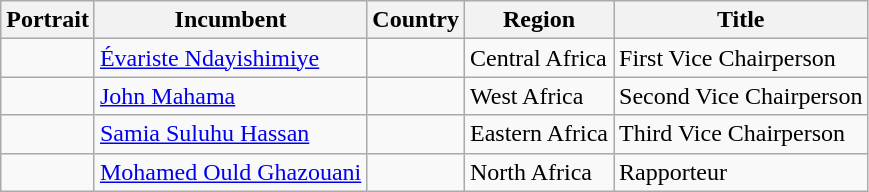<table class="wikitable">
<tr>
<th>Portrait</th>
<th>Incumbent</th>
<th>Country</th>
<th>Region</th>
<th>Title</th>
</tr>
<tr>
<td></td>
<td><a href='#'>Évariste Ndayishimiye</a></td>
<td></td>
<td>Central Africa</td>
<td>First Vice Chairperson</td>
</tr>
<tr>
<td></td>
<td><a href='#'>John Mahama</a></td>
<td></td>
<td>West Africa</td>
<td>Second Vice Chairperson</td>
</tr>
<tr>
<td></td>
<td><a href='#'>Samia Suluhu Hassan</a></td>
<td></td>
<td>Eastern Africa</td>
<td>Third Vice Chairperson</td>
</tr>
<tr>
<td></td>
<td><a href='#'>Mohamed Ould Ghazouani</a></td>
<td></td>
<td>North Africa</td>
<td>Rapporteur</td>
</tr>
</table>
